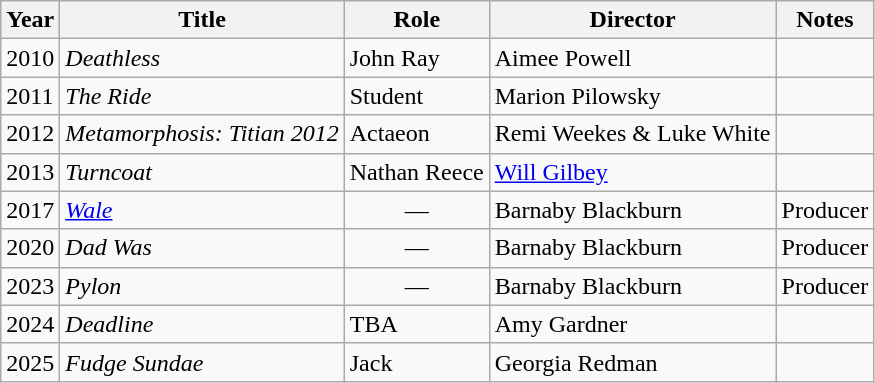<table class="wikitable sortable">
<tr>
<th>Year</th>
<th>Title</th>
<th>Role</th>
<th>Director</th>
<th>Notes</th>
</tr>
<tr>
<td>2010</td>
<td><em>Deathless</em></td>
<td>John Ray</td>
<td>Aimee Powell</td>
<td></td>
</tr>
<tr>
<td>2011</td>
<td><em>The Ride</em></td>
<td>Student</td>
<td>Marion Pilowsky</td>
<td></td>
</tr>
<tr>
<td>2012</td>
<td><em>Metamorphosis: Titian 2012</em></td>
<td>Actaeon</td>
<td>Remi Weekes & Luke White</td>
<td></td>
</tr>
<tr>
<td>2013</td>
<td><em>Turncoat</em></td>
<td>Nathan Reece</td>
<td><a href='#'>Will Gilbey</a></td>
<td></td>
</tr>
<tr>
<td>2017</td>
<td><em><a href='#'>Wale</a></em></td>
<td align="center">—</td>
<td>Barnaby Blackburn</td>
<td>Producer</td>
</tr>
<tr>
<td>2020</td>
<td><em>Dad Was</em></td>
<td align="center">—</td>
<td>Barnaby Blackburn</td>
<td>Producer</td>
</tr>
<tr>
<td>2023</td>
<td><em>Pylon</em></td>
<td align="center">—</td>
<td>Barnaby Blackburn</td>
<td>Producer</td>
</tr>
<tr>
<td>2024</td>
<td><em>Deadline</em></td>
<td>TBA</td>
<td>Amy Gardner</td>
<td></td>
</tr>
<tr>
<td>2025</td>
<td><em>Fudge Sundae</em></td>
<td>Jack</td>
<td>Georgia Redman</td>
<td></td>
</tr>
</table>
